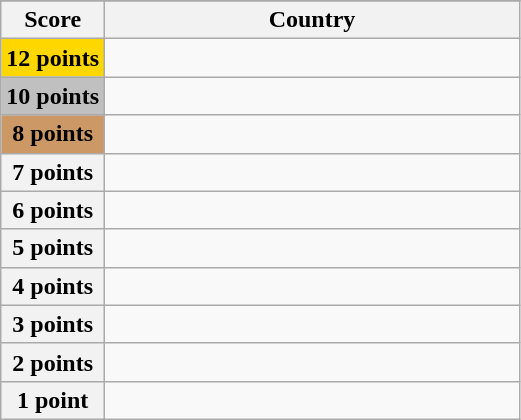<table class="wikitable">
<tr>
</tr>
<tr>
<th scope="col" width="20%">Score</th>
<th scope="col">Country</th>
</tr>
<tr>
<th scope="row" style="background:gold">12 points</th>
<td></td>
</tr>
<tr>
<th scope="row" style="background:silver">10 points</th>
<td></td>
</tr>
<tr>
<th scope="row" style="background:#CC9966">8 points</th>
<td></td>
</tr>
<tr>
<th scope="row">7 points</th>
<td></td>
</tr>
<tr>
<th scope="row">6 points</th>
<td></td>
</tr>
<tr>
<th scope="row">5 points</th>
<td></td>
</tr>
<tr>
<th scope="row">4 points</th>
<td></td>
</tr>
<tr>
<th scope="row">3 points</th>
<td></td>
</tr>
<tr>
<th scope="row">2 points</th>
<td></td>
</tr>
<tr>
<th scope="row">1 point</th>
<td></td>
</tr>
</table>
